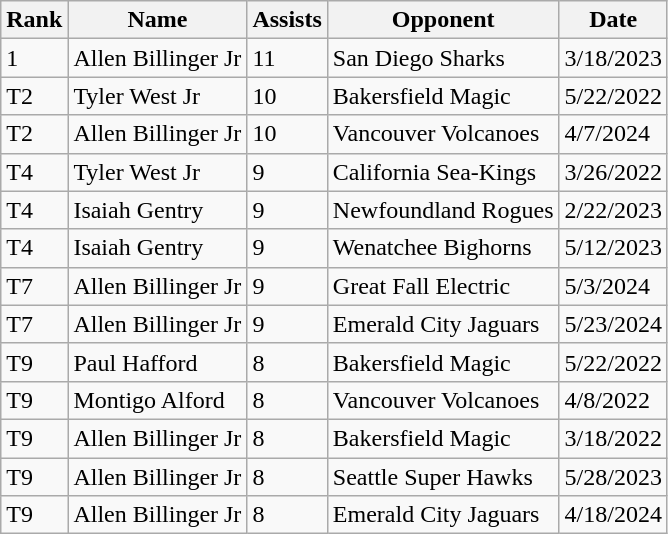<table class="wikitable">
<tr>
<th>Rank</th>
<th>Name</th>
<th>Assists</th>
<th>Opponent</th>
<th>Date</th>
</tr>
<tr>
<td>1</td>
<td>Allen Billinger Jr</td>
<td>11</td>
<td>San Diego Sharks</td>
<td>3/18/2023</td>
</tr>
<tr>
<td>T2</td>
<td>Tyler West Jr</td>
<td>10</td>
<td>Bakersfield Magic</td>
<td>5/22/2022</td>
</tr>
<tr>
<td>T2</td>
<td>Allen Billinger Jr</td>
<td>10</td>
<td>Vancouver Volcanoes</td>
<td>4/7/2024</td>
</tr>
<tr>
<td>T4</td>
<td>Tyler West Jr</td>
<td>9</td>
<td>California Sea-Kings</td>
<td>3/26/2022</td>
</tr>
<tr>
<td>T4</td>
<td>Isaiah Gentry</td>
<td>9</td>
<td>Newfoundland Rogues</td>
<td>2/22/2023</td>
</tr>
<tr>
<td>T4</td>
<td>Isaiah Gentry</td>
<td>9</td>
<td>Wenatchee Bighorns</td>
<td>5/12/2023</td>
</tr>
<tr>
<td>T7</td>
<td>Allen Billinger Jr</td>
<td>9</td>
<td>Great Fall Electric</td>
<td>5/3/2024</td>
</tr>
<tr>
<td>T7</td>
<td>Allen Billinger Jr</td>
<td>9</td>
<td>Emerald City Jaguars</td>
<td>5/23/2024</td>
</tr>
<tr>
<td>T9</td>
<td>Paul Hafford</td>
<td>8</td>
<td>Bakersfield Magic</td>
<td>5/22/2022</td>
</tr>
<tr>
<td>T9</td>
<td>Montigo Alford</td>
<td>8</td>
<td>Vancouver Volcanoes</td>
<td>4/8/2022</td>
</tr>
<tr>
<td>T9</td>
<td>Allen Billinger Jr</td>
<td>8</td>
<td>Bakersfield Magic</td>
<td>3/18/2022</td>
</tr>
<tr>
<td>T9</td>
<td>Allen Billinger Jr</td>
<td>8</td>
<td>Seattle Super Hawks</td>
<td>5/28/2023</td>
</tr>
<tr>
<td>T9</td>
<td>Allen Billinger Jr</td>
<td>8</td>
<td>Emerald City Jaguars</td>
<td>4/18/2024</td>
</tr>
</table>
